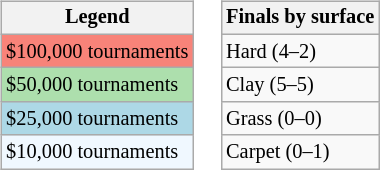<table>
<tr valign=top>
<td><br><table class=wikitable style="font-size:85%">
<tr>
<th>Legend</th>
</tr>
<tr style="background:#f88379;">
<td>$100,000 tournaments</td>
</tr>
<tr style="background:#addfad;">
<td>$50,000 tournaments</td>
</tr>
<tr style="background:lightblue;">
<td>$25,000 tournaments</td>
</tr>
<tr style="background:#f0f8ff;">
<td>$10,000 tournaments</td>
</tr>
</table>
</td>
<td><br><table class=wikitable style="font-size:85%">
<tr>
<th>Finals by surface</th>
</tr>
<tr>
<td>Hard (4–2)</td>
</tr>
<tr>
<td>Clay (5–5)</td>
</tr>
<tr>
<td>Grass (0–0)</td>
</tr>
<tr>
<td>Carpet (0–1)</td>
</tr>
</table>
</td>
</tr>
</table>
